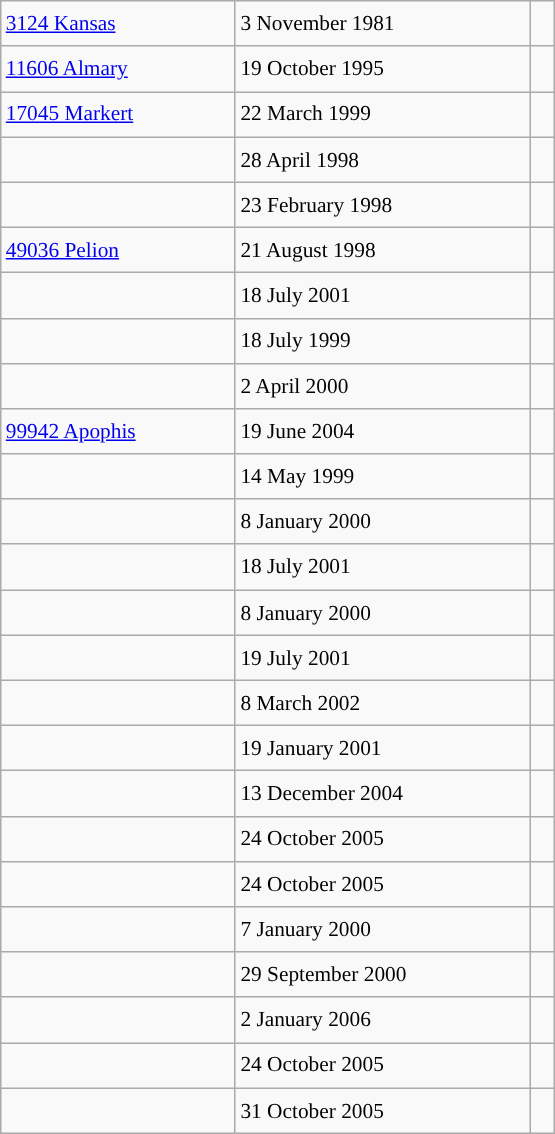<table class="wikitable" style="font-size: 89%; float: left; width: 26em; margin-right: 1em; line-height: 1.65em !important; height: 675px;">
<tr>
<td><a href='#'>3124 Kansas</a></td>
<td>3 November 1981</td>
<td></td>
</tr>
<tr>
<td><a href='#'>11606 Almary</a></td>
<td>19 October 1995</td>
<td></td>
</tr>
<tr>
<td><a href='#'>17045 Markert</a></td>
<td>22 March 1999</td>
<td></td>
</tr>
<tr>
<td></td>
<td>28 April 1998</td>
<td> </td>
</tr>
<tr>
<td></td>
<td>23 February 1998</td>
<td> </td>
</tr>
<tr>
<td><a href='#'>49036 Pelion</a></td>
<td>21 August 1998</td>
<td> </td>
</tr>
<tr>
<td></td>
<td>18 July 2001</td>
<td></td>
</tr>
<tr>
<td></td>
<td>18 July 1999</td>
<td> </td>
</tr>
<tr>
<td></td>
<td>2 April 2000</td>
<td> </td>
</tr>
<tr>
<td><a href='#'>99942 Apophis</a></td>
<td>19 June 2004</td>
<td> </td>
</tr>
<tr>
<td></td>
<td>14 May 1999</td>
<td> </td>
</tr>
<tr>
<td></td>
<td>8 January 2000</td>
<td> </td>
</tr>
<tr>
<td></td>
<td>18 July 2001</td>
<td></td>
</tr>
<tr>
<td></td>
<td>8 January 2000</td>
<td> </td>
</tr>
<tr>
<td></td>
<td>19 July 2001</td>
<td></td>
</tr>
<tr>
<td></td>
<td>8 March 2002</td>
<td></td>
</tr>
<tr>
<td></td>
<td>19 January 2001</td>
<td></td>
</tr>
<tr>
<td></td>
<td>13 December 2004</td>
<td></td>
</tr>
<tr>
<td></td>
<td>24 October 2005</td>
<td></td>
</tr>
<tr>
<td></td>
<td>24 October 2005</td>
<td></td>
</tr>
<tr>
<td></td>
<td>7 January 2000</td>
<td> </td>
</tr>
<tr>
<td></td>
<td>29 September 2000</td>
<td></td>
</tr>
<tr>
<td></td>
<td>2 January 2006</td>
<td></td>
</tr>
<tr>
<td></td>
<td>24 October 2005</td>
<td></td>
</tr>
<tr>
<td></td>
<td>31 October 2005</td>
<td></td>
</tr>
</table>
